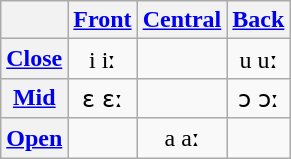<table class="wikitable IPA" style="text-align: center;">
<tr>
<th></th>
<th><a href='#'>Front</a></th>
<th><a href='#'>Central</a></th>
<th><a href='#'>Back</a></th>
</tr>
<tr>
<th><a href='#'>Close</a></th>
<td>i iː</td>
<td></td>
<td>u uː</td>
</tr>
<tr>
<th><a href='#'>Mid</a></th>
<td>ɛ ɛː</td>
<td></td>
<td>ɔ ɔː</td>
</tr>
<tr>
<th><a href='#'>Open</a></th>
<td></td>
<td>a aː</td>
<td></td>
</tr>
</table>
